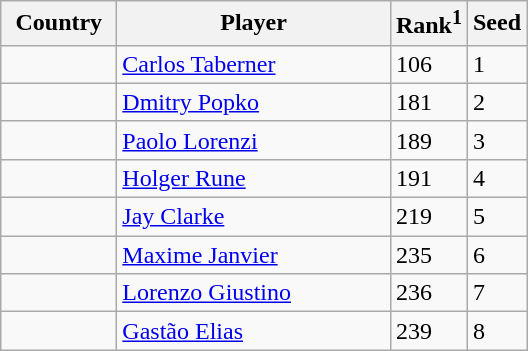<table class="sortable wikitable">
<tr>
<th width="70">Country</th>
<th width="175">Player</th>
<th>Rank<sup>1</sup></th>
<th>Seed</th>
</tr>
<tr>
<td></td>
<td><a href='#'>Carlos Taberner</a></td>
<td>106</td>
<td>1</td>
</tr>
<tr>
<td></td>
<td><a href='#'>Dmitry Popko</a></td>
<td>181</td>
<td>2</td>
</tr>
<tr>
<td></td>
<td><a href='#'>Paolo Lorenzi</a></td>
<td>189</td>
<td>3</td>
</tr>
<tr>
<td></td>
<td><a href='#'>Holger Rune</a></td>
<td>191</td>
<td>4</td>
</tr>
<tr>
<td></td>
<td><a href='#'>Jay Clarke</a></td>
<td>219</td>
<td>5</td>
</tr>
<tr>
<td></td>
<td><a href='#'>Maxime Janvier</a></td>
<td>235</td>
<td>6</td>
</tr>
<tr>
<td></td>
<td><a href='#'>Lorenzo Giustino</a></td>
<td>236</td>
<td>7</td>
</tr>
<tr>
<td></td>
<td><a href='#'>Gastão Elias</a></td>
<td>239</td>
<td>8</td>
</tr>
</table>
